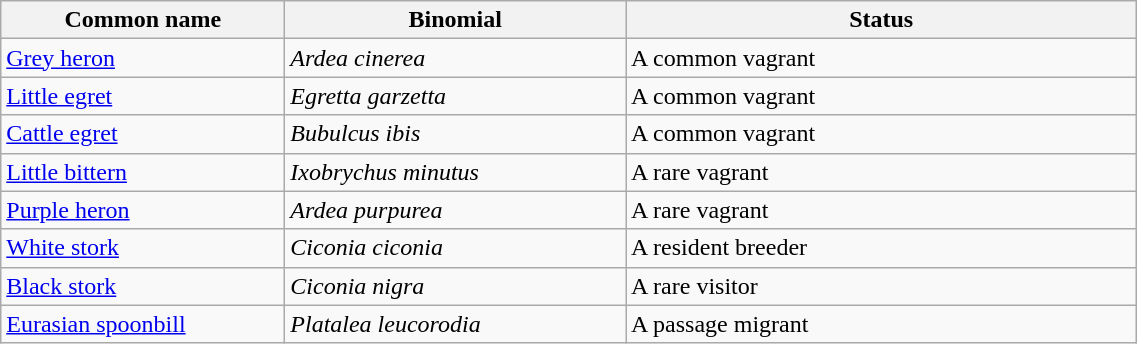<table width=60% class="wikitable">
<tr>
<th width=25%>Common name</th>
<th width=30%>Binomial</th>
<th width=45%>Status</th>
</tr>
<tr>
<td><a href='#'>Grey heron</a></td>
<td><em>Ardea cinerea</em></td>
<td>A common vagrant</td>
</tr>
<tr>
<td><a href='#'>Little egret</a></td>
<td><em>Egretta garzetta</em></td>
<td>A common vagrant</td>
</tr>
<tr>
<td><a href='#'>Cattle egret</a></td>
<td><em>Bubulcus ibis</em></td>
<td>A common vagrant</td>
</tr>
<tr>
<td><a href='#'>Little bittern</a></td>
<td><em>Ixobrychus minutus</em></td>
<td>A rare vagrant</td>
</tr>
<tr>
<td><a href='#'>Purple heron</a></td>
<td><em>Ardea purpurea</em></td>
<td>A rare vagrant</td>
</tr>
<tr>
<td><a href='#'>White stork</a></td>
<td><em>Ciconia ciconia</em></td>
<td>A resident breeder</td>
</tr>
<tr>
<td><a href='#'>Black stork</a></td>
<td><em>Ciconia nigra</em></td>
<td>A rare visitor</td>
</tr>
<tr>
<td><a href='#'>Eurasian spoonbill</a></td>
<td><em>Platalea leucorodia</em></td>
<td>A passage migrant</td>
</tr>
</table>
